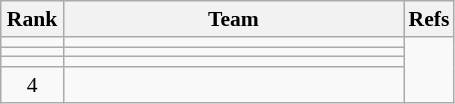<table class="wikitable" style="text-align: center; font-size:90% ">
<tr>
<th width=35>Rank</th>
<th width=220>Team</th>
<th width=25>Refs</th>
</tr>
<tr>
<td></td>
<td align=left></td>
<td rowspan=4></td>
</tr>
<tr>
<td></td>
<td align=left></td>
</tr>
<tr>
<td></td>
<td align=left></td>
</tr>
<tr>
<td>4</td>
<td align=left></td>
</tr>
</table>
